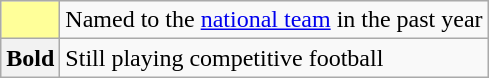<table class="wikitable">
<tr>
<td style="background-color:#FFFF99"></td>
<td>Named to the <a href='#'>national team</a> in the past year</td>
</tr>
<tr>
<th><strong>Bold</strong></th>
<td>Still playing competitive football</td>
</tr>
</table>
